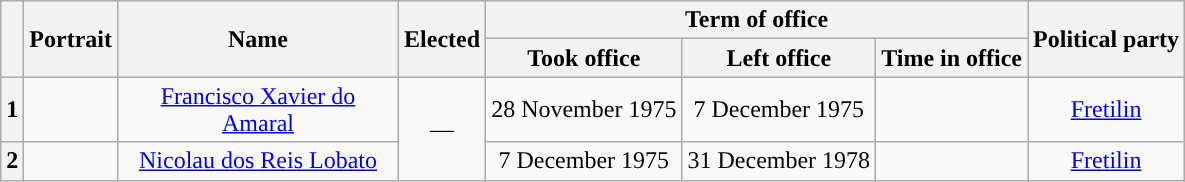<table class="wikitable" style="text-align:center">
<tr>
<th rowspan="2"></th>
<th rowspan="2">Portrait</th>
<th rowspan="2" width="180">Name<br></th>
<th rowspan="2">Elected</th>
<th colspan="3">Term of office</th>
<th rowspan="2">Political party</th>
</tr>
<tr>
<th>Took office</th>
<th>Left office</th>
<th>Time in office</th>
</tr>
<tr>
<th style="background:">1</th>
<td></td>
<td><a href='#'>Francisco Xavier do Amaral</a><br></td>
<td rowspan="2">—</td>
<td>28 November 1975</td>
<td>7 December 1975</td>
<td></td>
<td><a href='#'>Fretilin</a></td>
</tr>
<tr>
<th style="background:">2</th>
<td></td>
<td><a href='#'>Nicolau dos Reis Lobato</a><br></td>
<td>7 December 1975</td>
<td>31 December 1978</td>
<td></td>
<td><a href='#'>Fretilin</a></td>
</tr>
</table>
